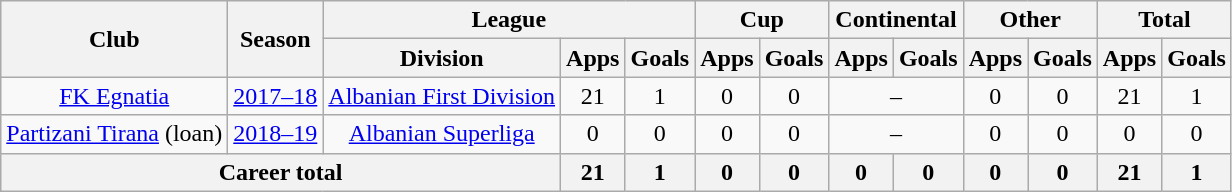<table class="wikitable" style="text-align: center">
<tr>
<th rowspan="2">Club</th>
<th rowspan="2">Season</th>
<th colspan="3">League</th>
<th colspan="2">Cup</th>
<th colspan="2">Continental</th>
<th colspan="2">Other</th>
<th colspan="2">Total</th>
</tr>
<tr>
<th>Division</th>
<th>Apps</th>
<th>Goals</th>
<th>Apps</th>
<th>Goals</th>
<th>Apps</th>
<th>Goals</th>
<th>Apps</th>
<th>Goals</th>
<th>Apps</th>
<th>Goals</th>
</tr>
<tr>
<td><a href='#'>FK Egnatia</a></td>
<td><a href='#'>2017–18</a></td>
<td><a href='#'>Albanian First Division</a></td>
<td>21</td>
<td>1</td>
<td>0</td>
<td>0</td>
<td colspan="2">–</td>
<td>0</td>
<td>0</td>
<td>21</td>
<td>1</td>
</tr>
<tr>
<td><a href='#'>Partizani Tirana</a> (loan)</td>
<td><a href='#'>2018–19</a></td>
<td><a href='#'>Albanian Superliga</a></td>
<td>0</td>
<td>0</td>
<td>0</td>
<td>0</td>
<td colspan="2">–</td>
<td>0</td>
<td>0</td>
<td>0</td>
<td>0</td>
</tr>
<tr>
<th colspan="3"><strong>Career total</strong></th>
<th>21</th>
<th>1</th>
<th>0</th>
<th>0</th>
<th>0</th>
<th>0</th>
<th>0</th>
<th>0</th>
<th>21</th>
<th>1</th>
</tr>
</table>
